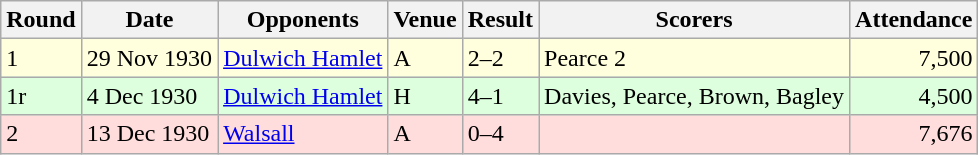<table class="wikitable">
<tr>
<th>Round</th>
<th>Date</th>
<th>Opponents</th>
<th>Venue</th>
<th>Result</th>
<th>Scorers</th>
<th>Attendance</th>
</tr>
<tr bgcolor="#ffffdd">
<td>1</td>
<td>29 Nov 1930</td>
<td><a href='#'>Dulwich Hamlet</a></td>
<td>A</td>
<td>2–2</td>
<td>Pearce 2</td>
<td align="right">7,500</td>
</tr>
<tr bgcolor="#ddffdd">
<td>1r</td>
<td>4 Dec 1930</td>
<td><a href='#'>Dulwich Hamlet</a></td>
<td>H</td>
<td>4–1</td>
<td>Davies, Pearce, Brown, Bagley</td>
<td align="right">4,500</td>
</tr>
<tr bgcolor="#ffdddd">
<td>2</td>
<td>13 Dec 1930</td>
<td><a href='#'>Walsall</a></td>
<td>A</td>
<td>0–4</td>
<td></td>
<td align="right">7,676</td>
</tr>
</table>
